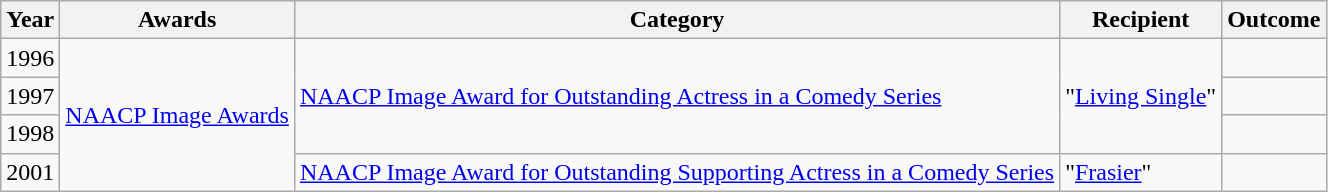<table class="wikitable sortable">
<tr>
<th>Year</th>
<th>Awards</th>
<th>Category</th>
<th>Recipient</th>
<th>Outcome</th>
</tr>
<tr>
<td>1996</td>
<td rowspan=4><a href='#'>NAACP Image Awards</a></td>
<td rowspan=3><a href='#'>NAACP Image Award for Outstanding Actress in a Comedy Series</a></td>
<td rowspan=3>"<a href='#'>Living Single</a>"</td>
<td></td>
</tr>
<tr>
<td>1997</td>
<td></td>
</tr>
<tr>
<td>1998</td>
<td></td>
</tr>
<tr>
<td>2001</td>
<td><a href='#'>NAACP Image Award for Outstanding Supporting Actress in a Comedy Series</a></td>
<td>"<a href='#'>Frasier</a>"</td>
<td></td>
</tr>
</table>
